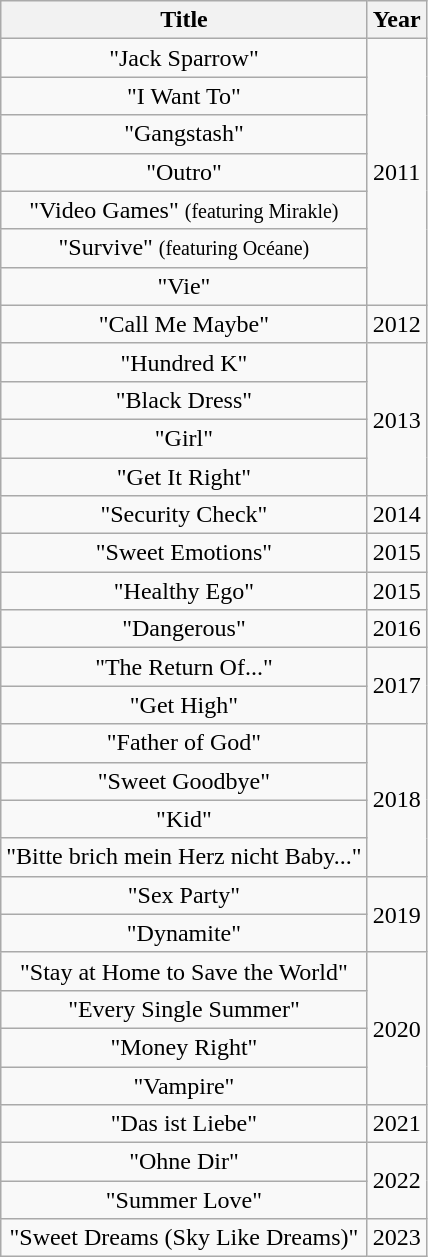<table class="wikitable plainrowheaders" style="text-align:center;">
<tr>
<th scope="col">Title</th>
<th scope="col">Year</th>
</tr>
<tr>
<td scope="row">"Jack Sparrow"</td>
<td rowspan="7">2011</td>
</tr>
<tr>
<td scope="row">"I Want To"</td>
</tr>
<tr>
<td scope="row">"Gangstash"</td>
</tr>
<tr>
<td scope="row">"Outro"</td>
</tr>
<tr>
<td scope="row">"Video Games" <small>(featuring Mirakle)</small></td>
</tr>
<tr>
<td scope="row">"Survive" <small>(featuring Océane)</small></td>
</tr>
<tr>
<td scope="row">"Vie"</td>
</tr>
<tr>
<td scope="row">"Call Me Maybe"</td>
<td>2012</td>
</tr>
<tr>
<td scope="row">"Hundred K"</td>
<td rowspan="4">2013</td>
</tr>
<tr>
<td scope="row">"Black Dress"</td>
</tr>
<tr>
<td scope="row">"Girl"</td>
</tr>
<tr>
<td scope="row">"Get It Right"</td>
</tr>
<tr>
<td scope="row">"Security Check"</td>
<td>2014</td>
</tr>
<tr>
<td scope="row">"Sweet Emotions"</td>
<td>2015</td>
</tr>
<tr>
<td scope="row">"Healthy Ego"</td>
<td>2015</td>
</tr>
<tr>
<td scope="row">"Dangerous"</td>
<td>2016</td>
</tr>
<tr>
<td scope="row">"The Return Of..."</td>
<td rowspan="2">2017</td>
</tr>
<tr>
<td scope="row">"Get High"</td>
</tr>
<tr>
<td scope="row">"Father of God"</td>
<td rowspan="4">2018</td>
</tr>
<tr>
<td scope="row">"Sweet Goodbye"</td>
</tr>
<tr>
<td scope="row">"Kid"</td>
</tr>
<tr>
<td scope="row">"Bitte brich mein Herz nicht Baby..."</td>
</tr>
<tr>
<td scope="row">"Sex Party"</td>
<td rowspan="2">2019</td>
</tr>
<tr>
<td scope="row">"Dynamite"</td>
</tr>
<tr>
<td scope="row">"Stay at Home to Save the World"</td>
<td rowspan="4">2020</td>
</tr>
<tr>
<td scope="row">"Every Single Summer"</td>
</tr>
<tr>
<td scope="row">"Money Right"</td>
</tr>
<tr>
<td scope="row">"Vampire"</td>
</tr>
<tr>
<td scope="row">"Das ist Liebe"</td>
<td rowspan="1">2021</td>
</tr>
<tr>
<td scope="row">"Ohne Dir"</td>
<td rowspan="2">2022</td>
</tr>
<tr>
<td scope="row">"Summer Love"</td>
</tr>
<tr>
<td scope="row">"Sweet Dreams (Sky Like Dreams)"</td>
<td rowspan="1">2023</td>
</tr>
</table>
